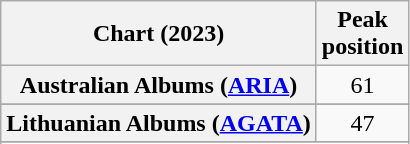<table class="wikitable sortable plainrowheaders" style="text-align:center">
<tr>
<th scope="col">Chart (2023)</th>
<th scope="col">Peak<br>position</th>
</tr>
<tr>
<th scope="row">Australian Albums (<a href='#'>ARIA</a>)</th>
<td>61</td>
</tr>
<tr>
</tr>
<tr>
</tr>
<tr>
</tr>
<tr>
</tr>
<tr>
</tr>
<tr>
</tr>
<tr>
</tr>
<tr>
</tr>
<tr>
<th scope="row">Lithuanian Albums (<a href='#'>AGATA</a>)</th>
<td>47</td>
</tr>
<tr>
</tr>
<tr>
</tr>
<tr>
</tr>
<tr>
</tr>
<tr>
</tr>
</table>
